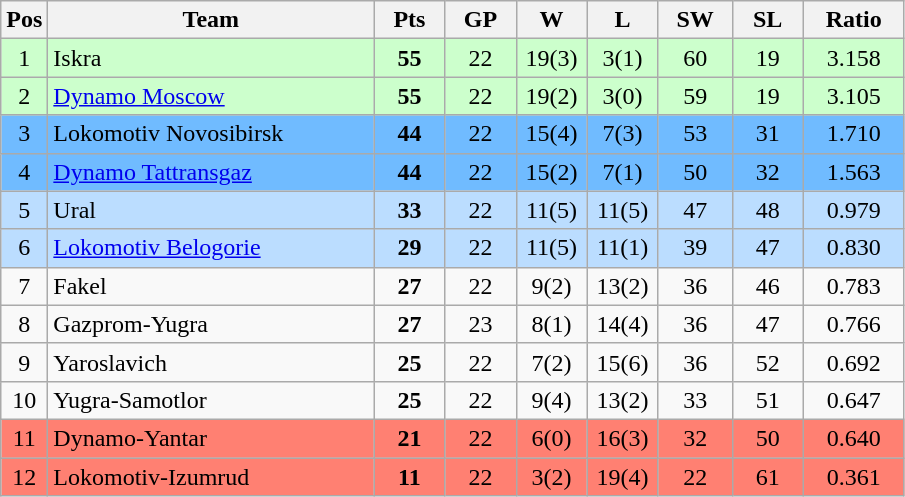<table class="wikitable sortable" style="text-align: center;">
<tr>
<th width=20>Pos</th>
<th width=210>Team</th>
<th width=40><strong>Pts</strong></th>
<th width=40>GP</th>
<th width=40>W</th>
<th width=40>L</th>
<th width=42>SW</th>
<th width=40>SL</th>
<th width=60>Ratio</th>
</tr>
<tr style="background: #ccffcc;">
<td>1</td>
<td align="left">Iskra</td>
<td><strong>55</strong></td>
<td>22</td>
<td>19(3)</td>
<td>3(1)</td>
<td>60</td>
<td>19</td>
<td>3.158</td>
</tr>
<tr style="background: #ccffcc;">
<td>2</td>
<td align="left"><a href='#'>Dynamo Moscow</a></td>
<td><strong>55</strong></td>
<td>22</td>
<td>19(2)</td>
<td>3(0)</td>
<td>59</td>
<td>19</td>
<td>3.105</td>
</tr>
<tr bgcolor=#70BBFF>
<td>3</td>
<td align="left">Lokomotiv Novosibirsk</td>
<td><strong>44</strong></td>
<td>22</td>
<td>15(4)</td>
<td>7(3)</td>
<td>53</td>
<td>31</td>
<td>1.710</td>
</tr>
<tr bgcolor=#70BBFF>
<td>4</td>
<td align="left"><a href='#'>Dynamo Tattransgaz</a></td>
<td><strong>44</strong></td>
<td>22</td>
<td>15(2)</td>
<td>7(1)</td>
<td>50</td>
<td>32</td>
<td>1.563</td>
</tr>
<tr bgcolor=BBDDFF>
<td>5</td>
<td align="left">Ural</td>
<td><strong>33</strong></td>
<td>22</td>
<td>11(5)</td>
<td>11(5)</td>
<td>47</td>
<td>48</td>
<td>0.979</td>
</tr>
<tr bgcolor=BBDDFF>
<td>6</td>
<td align="left"><a href='#'>Lokomotiv Belogorie</a></td>
<td><strong>29</strong></td>
<td>22</td>
<td>11(5)</td>
<td>11(1)</td>
<td>39</td>
<td>47</td>
<td>0.830</td>
</tr>
<tr>
<td>7</td>
<td align="left">Fakel</td>
<td><strong>27</strong></td>
<td>22</td>
<td>9(2)</td>
<td>13(2)</td>
<td>36</td>
<td>46</td>
<td>0.783</td>
</tr>
<tr>
<td>8</td>
<td align="left">Gazprom-Yugra</td>
<td><strong>27</strong></td>
<td>23</td>
<td>8(1)</td>
<td>14(4)</td>
<td>36</td>
<td>47</td>
<td>0.766</td>
</tr>
<tr>
<td>9</td>
<td align="left">Yaroslavich</td>
<td><strong>25</strong></td>
<td>22</td>
<td>7(2)</td>
<td>15(6)</td>
<td>36</td>
<td>52</td>
<td>0.692</td>
</tr>
<tr>
<td>10</td>
<td align="left">Yugra-Samotlor</td>
<td><strong>25</strong></td>
<td>22</td>
<td>9(4)</td>
<td>13(2)</td>
<td>33</td>
<td>51</td>
<td>0.647</td>
</tr>
<tr bgcolor=#FF8072>
<td>11</td>
<td align="left">Dynamo-Yantar</td>
<td><strong>21</strong></td>
<td>22</td>
<td>6(0)</td>
<td>16(3)</td>
<td>32</td>
<td>50</td>
<td>0.640</td>
</tr>
<tr bgcolor=#FF8072>
<td>12</td>
<td align="left">Lokomotiv-Izumrud</td>
<td><strong>11</strong></td>
<td>22</td>
<td>3(2)</td>
<td>19(4)</td>
<td>22</td>
<td>61</td>
<td>0.361</td>
</tr>
</table>
